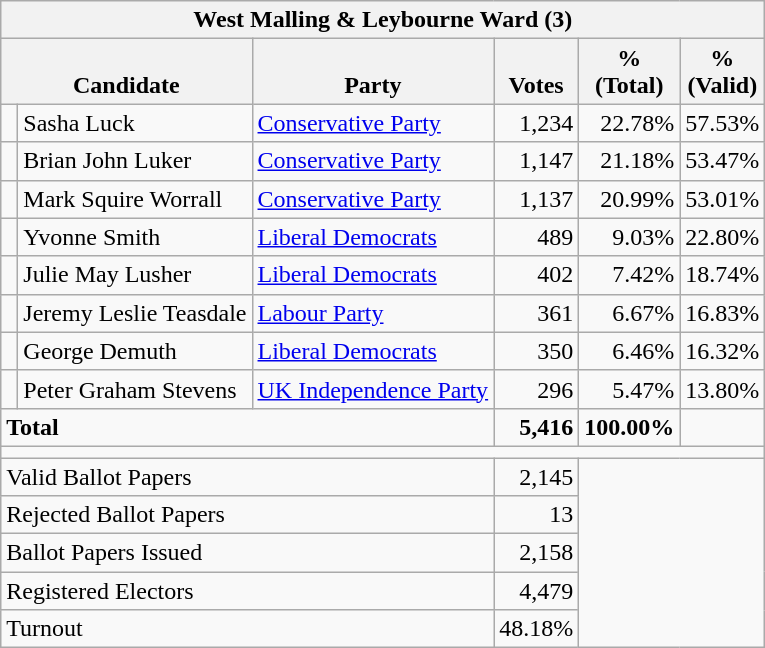<table class="wikitable" border="1" style="text-align:right; font-size:100%">
<tr>
<th align=center colspan=6>West Malling & Leybourne Ward (3)</th>
</tr>
<tr>
<th valign=bottom align=left colspan=2>Candidate</th>
<th valign=bottom align=left>Party</th>
<th valign=bottom align=center>Votes</th>
<th align=center>%<br>(Total)</th>
<th align=center>%<br>(Valid)</th>
</tr>
<tr>
<td bgcolor=> </td>
<td align=left>Sasha Luck</td>
<td align=left><a href='#'>Conservative Party</a></td>
<td>1,234</td>
<td>22.78%</td>
<td>57.53%</td>
</tr>
<tr>
<td bgcolor=> </td>
<td align=left>Brian John Luker</td>
<td align=left><a href='#'>Conservative Party</a></td>
<td>1,147</td>
<td>21.18%</td>
<td>53.47%</td>
</tr>
<tr>
<td bgcolor=> </td>
<td align=left>Mark Squire Worrall</td>
<td align=left><a href='#'>Conservative Party</a></td>
<td>1,137</td>
<td>20.99%</td>
<td>53.01%</td>
</tr>
<tr>
<td bgcolor=> </td>
<td align=left>Yvonne Smith</td>
<td align=left><a href='#'>Liberal Democrats</a></td>
<td>489</td>
<td>9.03%</td>
<td>22.80%</td>
</tr>
<tr>
<td bgcolor=> </td>
<td align=left>Julie May Lusher</td>
<td align=left><a href='#'>Liberal Democrats</a></td>
<td>402</td>
<td>7.42%</td>
<td>18.74%</td>
</tr>
<tr>
<td bgcolor=> </td>
<td align=left>Jeremy Leslie Teasdale</td>
<td align=left><a href='#'>Labour Party</a></td>
<td>361</td>
<td>6.67%</td>
<td>16.83%</td>
</tr>
<tr>
<td bgcolor=> </td>
<td align=left>George Demuth</td>
<td align=left><a href='#'>Liberal Democrats</a></td>
<td>350</td>
<td>6.46%</td>
<td>16.32%</td>
</tr>
<tr>
<td bgcolor=> </td>
<td align=left>Peter Graham Stevens</td>
<td align=left><a href='#'>UK Independence Party</a></td>
<td>296</td>
<td>5.47%</td>
<td>13.80%</td>
</tr>
<tr>
<td align=left colspan=3><strong>Total</strong></td>
<td><strong>5,416</strong></td>
<td><strong>100.00%</strong></td>
<td></td>
</tr>
<tr>
<td align=left colspan=6></td>
</tr>
<tr>
<td align=left colspan=3>Valid Ballot Papers</td>
<td>2,145</td>
<td colspan=2 rowspan=5></td>
</tr>
<tr>
<td align=left colspan=3>Rejected Ballot Papers</td>
<td>13</td>
</tr>
<tr>
<td align=left colspan=3>Ballot Papers Issued</td>
<td>2,158</td>
</tr>
<tr>
<td align=left colspan=3>Registered Electors</td>
<td>4,479</td>
</tr>
<tr>
<td align=left colspan=3>Turnout</td>
<td>48.18%</td>
</tr>
</table>
